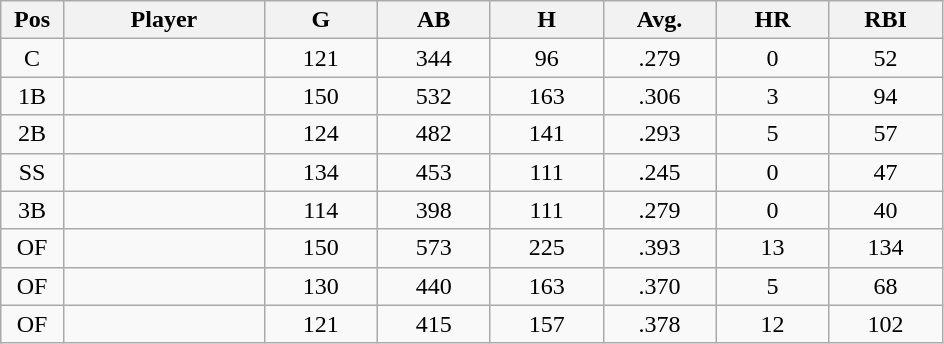<table class="wikitable sortable">
<tr>
<th bgcolor="#DDDDFF" width="5%">Pos</th>
<th bgcolor="#DDDDFF" width="16%">Player</th>
<th bgcolor="#DDDDFF" width="9%">G</th>
<th bgcolor="#DDDDFF" width="9%">AB</th>
<th bgcolor="#DDDDFF" width="9%">H</th>
<th bgcolor="#DDDDFF" width="9%">Avg.</th>
<th bgcolor="#DDDDFF" width="9%">HR</th>
<th bgcolor="#DDDDFF" width="9%">RBI</th>
</tr>
<tr align="center">
<td>C</td>
<td></td>
<td>121</td>
<td>344</td>
<td>96</td>
<td>.279</td>
<td>0</td>
<td>52</td>
</tr>
<tr align="center">
<td>1B</td>
<td></td>
<td>150</td>
<td>532</td>
<td>163</td>
<td>.306</td>
<td>3</td>
<td>94</td>
</tr>
<tr align="center">
<td>2B</td>
<td></td>
<td>124</td>
<td>482</td>
<td>141</td>
<td>.293</td>
<td>5</td>
<td>57</td>
</tr>
<tr align="center">
<td>SS</td>
<td></td>
<td>134</td>
<td>453</td>
<td>111</td>
<td>.245</td>
<td>0</td>
<td>47</td>
</tr>
<tr align="center">
<td>3B</td>
<td></td>
<td>114</td>
<td>398</td>
<td>111</td>
<td>.279</td>
<td>0</td>
<td>40</td>
</tr>
<tr align="center">
<td>OF</td>
<td></td>
<td>150</td>
<td>573</td>
<td>225</td>
<td>.393</td>
<td>13</td>
<td>134</td>
</tr>
<tr align="center">
<td>OF</td>
<td></td>
<td>130</td>
<td>440</td>
<td>163</td>
<td>.370</td>
<td>5</td>
<td>68</td>
</tr>
<tr align="center">
<td>OF</td>
<td></td>
<td>121</td>
<td>415</td>
<td>157</td>
<td>.378</td>
<td>12</td>
<td>102</td>
</tr>
</table>
